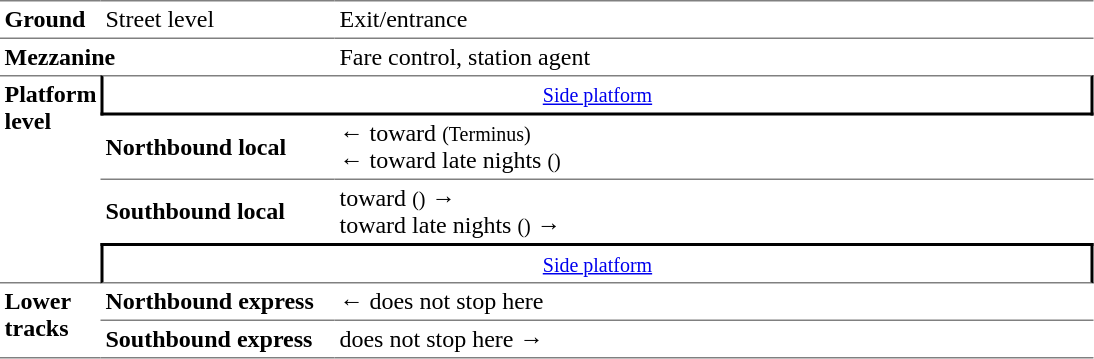<table border=0 cellspacing=0 cellpadding=3>
<tr>
<td style="border-top:solid 1px gray;" width=50><strong>Ground</strong></td>
<td style="border-top:solid 1px gray;" width=150>Street level</td>
<td style="border-top:solid 1px gray;" width=500>Exit/entrance</td>
</tr>
<tr>
<td style="border-top:solid 1px gray;" colspan=2><strong>Mezzanine</strong></td>
<td style="border-top:solid 1px gray;">Fare control, station agent</td>
</tr>
<tr>
<td style="border-top:solid 1px gray;border-bottom:solid 1px gray;" rowspan=4 valign=top><strong>Platform level</strong></td>
<td style="border-top:solid 1px gray;border-right:solid 2px black;border-left:solid 2px black;border-bottom:solid 2px black;text-align:center;" colspan=2><small><a href='#'>Side platform</a></small></td>
</tr>
<tr>
<td style="border-bottom:solid 1px gray;"><span><strong>Northbound local</strong></span></td>
<td style="border-bottom:solid 1px gray;">←  toward  <small>(Terminus)</small><br>←  toward  late nights <small>()</small></td>
</tr>
<tr>
<td><span><strong>Southbound local</strong></span></td>
<td>  toward  <small>()</small> →<br>  toward  late nights <small>()</small> →</td>
</tr>
<tr>
<td style="border-top:solid 2px black;border-right:solid 2px black;border-left:solid 2px black;border-bottom:solid 1px gray;text-align:center;" colspan=2><small><a href='#'>Side platform</a></small></td>
</tr>
<tr>
<td style="border-bottom:solid 1px gray;" rowspan=2 valign=top><strong>Lower tracks</strong></td>
<td style="border-bottom:solid 1px gray;"><span><strong>Northbound express</strong></span></td>
<td style="border-bottom:solid 1px gray;">←  does not stop here</td>
</tr>
<tr>
<td style="border-bottom:solid 1px gray;"><span><strong>Southbound express</strong></span></td>
<td style="border-bottom:solid 1px gray;">  does not stop here →</td>
</tr>
</table>
